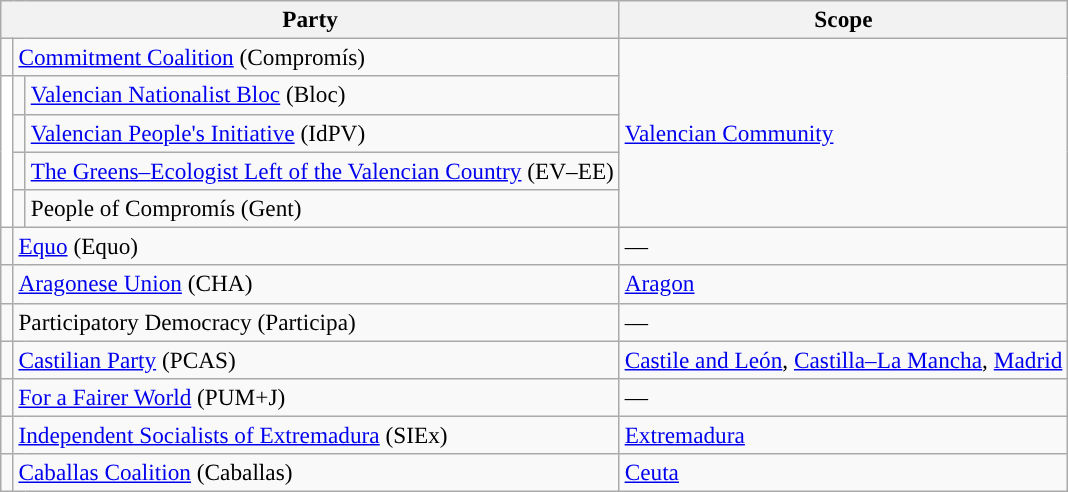<table class="wikitable" style="text-align:left; font-size:97%;">
<tr>
<th colspan="3">Party</th>
<th>Scope</th>
</tr>
<tr>
<td width="1"></td>
<td colspan="2"><a href='#'>Commitment Coalition</a> (Compromís)</td>
<td rowspan="5"><a href='#'>Valencian Community</a></td>
</tr>
<tr>
<td rowspan="4" bgcolor="white"></td>
<td width="1"></td>
<td><a href='#'>Valencian Nationalist Bloc</a> (Bloc)</td>
</tr>
<tr>
<td></td>
<td><a href='#'>Valencian People's Initiative</a> (IdPV)</td>
</tr>
<tr>
<td></td>
<td><a href='#'>The Greens–Ecologist Left of the Valencian Country</a> (EV–EE)</td>
</tr>
<tr>
<td></td>
<td>People of Compromís (Gent)</td>
</tr>
<tr>
<td></td>
<td colspan="2"><a href='#'>Equo</a> (Equo)</td>
<td>—</td>
</tr>
<tr>
<td></td>
<td colspan="2"><a href='#'>Aragonese Union</a> (CHA)</td>
<td><a href='#'>Aragon</a></td>
</tr>
<tr>
<td></td>
<td colspan="2">Participatory Democracy (Participa)</td>
<td>—</td>
</tr>
<tr>
<td></td>
<td colspan="2"><a href='#'>Castilian Party</a> (PCAS)</td>
<td><a href='#'>Castile and León</a>, <a href='#'>Castilla–La Mancha</a>, <a href='#'>Madrid</a></td>
</tr>
<tr>
<td></td>
<td colspan="2"><a href='#'>For a Fairer World</a> (PUM+J)</td>
<td>—</td>
</tr>
<tr>
<td></td>
<td colspan="2"><a href='#'>Independent Socialists of Extremadura</a> (SIEx)</td>
<td><a href='#'>Extremadura</a></td>
</tr>
<tr>
<td></td>
<td colspan="2"><a href='#'>Caballas Coalition</a> (Caballas)</td>
<td><a href='#'>Ceuta</a></td>
</tr>
</table>
